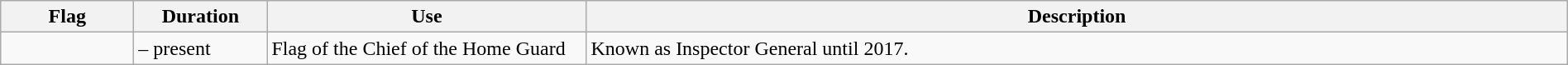<table class="wikitable" width="100%">
<tr>
<th style="width:100px;">Flag</th>
<th style="width:100px;">Duration</th>
<th style="width:250px;">Use</th>
<th style="min-width:250px">Description</th>
</tr>
<tr>
<td></td>
<td>– present</td>
<td>Flag of the Chief of the Home Guard</td>
<td>Known as Inspector General until 2017.</td>
</tr>
</table>
